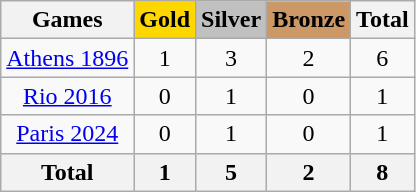<table class="wikitable sortable" style="text-align:center">
<tr>
<th>Games</th>
<th style="background-color:gold;">Gold</th>
<th style="background-color:silver;">Silver</th>
<th style="background-color:#c96;">Bronze</th>
<th>Total</th>
</tr>
<tr>
<td><a href='#'>Athens 1896</a></td>
<td>1</td>
<td>3</td>
<td>2</td>
<td>6</td>
</tr>
<tr>
<td><a href='#'>Rio 2016</a></td>
<td>0</td>
<td>1</td>
<td>0</td>
<td>1</td>
</tr>
<tr>
<td><a href='#'>Paris 2024</a></td>
<td>0</td>
<td>1</td>
<td>0</td>
<td>1</td>
</tr>
<tr>
<th>Total</th>
<th>1</th>
<th>5</th>
<th>2</th>
<th>8</th>
</tr>
</table>
